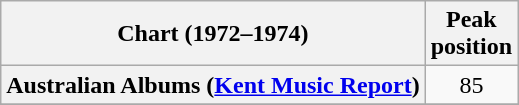<table class="wikitable sortable plainrowheaders">
<tr>
<th scope="col">Chart (1972–1974)</th>
<th scope="col">Peak<br>position</th>
</tr>
<tr>
<th scope="row">Australian Albums (<a href='#'>Kent Music Report</a>)</th>
<td align="center">85</td>
</tr>
<tr>
</tr>
</table>
